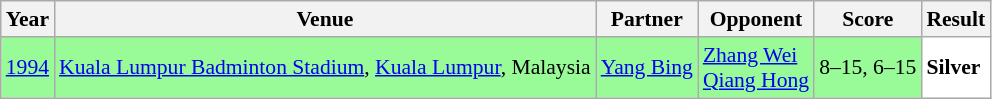<table class="sortable wikitable" style="font-size: 90%;">
<tr>
<th>Year</th>
<th>Venue</th>
<th>Partner</th>
<th>Opponent</th>
<th>Score</th>
<th>Result</th>
</tr>
<tr style="background:#98FB98">
<td align="center"><a href='#'>1994</a></td>
<td align="left"><a href='#'>Kuala Lumpur Badminton Stadium</a>, <a href='#'>Kuala Lumpur</a>, Malaysia</td>
<td align="left"> <a href='#'>Yang Bing</a></td>
<td align="left"> <a href='#'>Zhang Wei</a><br> <a href='#'>Qiang Hong</a></td>
<td align="left">8–15, 6–15</td>
<td style="text-align:left; background:white"> <strong>Silver</strong></td>
</tr>
</table>
